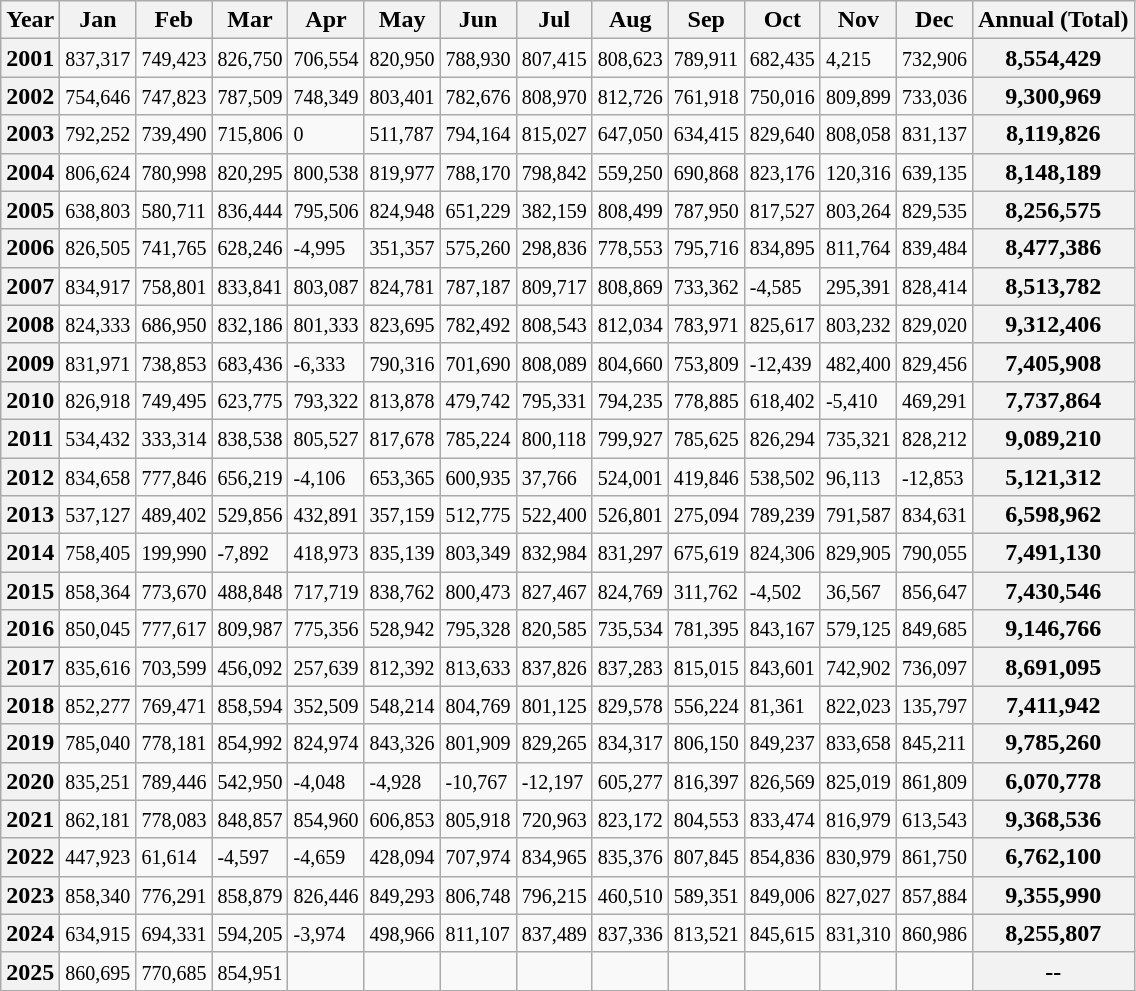<table class="wikitable">
<tr>
<th>Year</th>
<th>Jan</th>
<th>Feb</th>
<th>Mar</th>
<th>Apr</th>
<th>May</th>
<th>Jun</th>
<th>Jul</th>
<th>Aug</th>
<th>Sep</th>
<th>Oct</th>
<th>Nov</th>
<th>Dec</th>
<th>Annual (Total)</th>
</tr>
<tr>
<th>2001</th>
<td><small>837,317</small></td>
<td><small>749,423</small></td>
<td><small>826,750</small></td>
<td><small>706,554</small></td>
<td><small>820,950</small></td>
<td><small>788,930</small></td>
<td><small>807,415</small></td>
<td><small>808,623</small></td>
<td><small>789,911</small></td>
<td><small>682,435</small></td>
<td><small>4,215</small></td>
<td><small>732,906</small></td>
<th>8,554,429</th>
</tr>
<tr>
<th>2002</th>
<td><small>754,646</small></td>
<td><small>747,823</small></td>
<td><small>787,509</small></td>
<td><small>748,349</small></td>
<td><small>803,401</small></td>
<td><small>782,676</small></td>
<td><small>808,970</small></td>
<td><small>812,726</small></td>
<td><small>761,918</small></td>
<td><small>750,016</small></td>
<td><small>809,899</small></td>
<td><small>733,036</small></td>
<th>9,300,969</th>
</tr>
<tr>
<th>2003</th>
<td><small>792,252</small></td>
<td><small>739,490</small></td>
<td><small>715,806</small></td>
<td><small>0</small></td>
<td><small>511,787</small></td>
<td><small>794,164</small></td>
<td><small>815,027</small></td>
<td><small>647,050</small></td>
<td><small>634,415</small></td>
<td><small>829,640</small></td>
<td><small>808,058</small></td>
<td><small>831,137</small></td>
<th>8,119,826</th>
</tr>
<tr>
<th>2004</th>
<td><small>806,624</small></td>
<td><small>780,998</small></td>
<td><small>820,295</small></td>
<td><small>800,538</small></td>
<td><small>819,977</small></td>
<td><small>788,170</small></td>
<td><small>798,842</small></td>
<td><small>559,250</small></td>
<td><small>690,868</small></td>
<td><small>823,176</small></td>
<td><small>120,316</small></td>
<td><small>639,135</small></td>
<th>8,148,189</th>
</tr>
<tr>
<th>2005</th>
<td><small>638,803</small></td>
<td><small>580,711</small></td>
<td><small>836,444</small></td>
<td><small>795,506</small></td>
<td><small>824,948</small></td>
<td><small>651,229</small></td>
<td><small>382,159</small></td>
<td><small>808,499</small></td>
<td><small>787,950</small></td>
<td><small>817,527</small></td>
<td><small>803,264</small></td>
<td><small>829,535</small></td>
<th>8,256,575</th>
</tr>
<tr>
<th>2006</th>
<td><small>826,505</small></td>
<td><small>741,765</small></td>
<td><small>628,246</small></td>
<td><small>-4,995</small></td>
<td><small>351,357</small></td>
<td><small>575,260</small></td>
<td><small>298,836</small></td>
<td><small>778,553</small></td>
<td><small>795,716</small></td>
<td><small>834,895</small></td>
<td><small>811,764</small></td>
<td><small>839,484</small></td>
<th>8,477,386</th>
</tr>
<tr>
<th>2007</th>
<td><small>834,917</small></td>
<td><small>758,801</small></td>
<td><small>833,841</small></td>
<td><small>803,087</small></td>
<td><small>824,781</small></td>
<td><small>787,187</small></td>
<td><small>809,717</small></td>
<td><small>808,869</small></td>
<td><small>733,362</small></td>
<td><small>-4,585</small></td>
<td><small>295,391</small></td>
<td><small>828,414</small></td>
<th>8,513,782</th>
</tr>
<tr>
<th>2008</th>
<td><small>824,333</small></td>
<td><small>686,950</small></td>
<td><small>832,186</small></td>
<td><small>801,333</small></td>
<td><small>823,695</small></td>
<td><small>782,492</small></td>
<td><small>808,543</small></td>
<td><small>812,034</small></td>
<td><small>783,971</small></td>
<td><small>825,617</small></td>
<td><small>803,232</small></td>
<td><small>829,020</small></td>
<th>9,312,406</th>
</tr>
<tr>
<th>2009</th>
<td><small>831,971</small></td>
<td><small>738,853</small></td>
<td><small>683,436</small></td>
<td><small>-6,333</small></td>
<td><small>790,316</small></td>
<td><small>701,690</small></td>
<td><small>808,089</small></td>
<td><small>804,660</small></td>
<td><small>753,809</small></td>
<td><small>-12,439</small></td>
<td><small>482,400</small></td>
<td><small>829,456</small></td>
<th>7,405,908</th>
</tr>
<tr>
<th>2010</th>
<td><small>826,918</small></td>
<td><small>749,495</small></td>
<td><small>623,775</small></td>
<td><small>793,322</small></td>
<td><small>813,878</small></td>
<td><small>479,742</small></td>
<td><small>795,331</small></td>
<td><small>794,235</small></td>
<td><small>778,885</small></td>
<td><small>618,402</small></td>
<td><small>-5,410</small></td>
<td><small>469,291</small></td>
<th>7,737,864</th>
</tr>
<tr>
<th>2011</th>
<td><small>534,432</small></td>
<td><small>333,314</small></td>
<td><small>838,538</small></td>
<td><small>805,527</small></td>
<td><small>817,678</small></td>
<td><small>785,224</small></td>
<td><small>800,118</small></td>
<td><small>799,927</small></td>
<td><small>785,625</small></td>
<td><small>826,294</small></td>
<td><small>735,321</small></td>
<td><small>828,212</small></td>
<th>9,089,210</th>
</tr>
<tr>
<th>2012</th>
<td><small>834,658</small></td>
<td><small>777,846</small></td>
<td><small>656,219</small></td>
<td><small>-4,106</small></td>
<td><small>653,365</small></td>
<td><small>600,935</small></td>
<td><small>37,766</small></td>
<td><small>524,001</small></td>
<td><small>419,846</small></td>
<td><small>538,502</small></td>
<td><small>96,113</small></td>
<td><small>-12,853</small></td>
<th>5,121,312</th>
</tr>
<tr>
<th>2013</th>
<td><small>537,127</small></td>
<td><small>489,402</small></td>
<td><small>529,856</small></td>
<td><small>432,891</small></td>
<td><small>357,159</small></td>
<td><small>512,775</small></td>
<td><small>522,400</small></td>
<td><small>526,801</small></td>
<td><small>275,094</small></td>
<td><small>789,239</small></td>
<td><small>791,587</small></td>
<td><small>834,631</small></td>
<th>6,598,962</th>
</tr>
<tr>
<th>2014</th>
<td><small>758,405</small></td>
<td><small>199,990</small></td>
<td><small>-7,892</small></td>
<td><small>418,973</small></td>
<td><small>835,139</small></td>
<td><small>803,349</small></td>
<td><small>832,984</small></td>
<td><small>831,297</small></td>
<td><small>675,619</small></td>
<td><small>824,306</small></td>
<td><small>829,905</small></td>
<td><small>790,055</small></td>
<th>7,491,130</th>
</tr>
<tr>
<th>2015</th>
<td><small>858,364</small></td>
<td><small>773,670</small></td>
<td><small>488,848</small></td>
<td><small>717,719</small></td>
<td><small>838,762</small></td>
<td><small>800,473</small></td>
<td><small>827,467</small></td>
<td><small>824,769</small></td>
<td><small>311,762</small></td>
<td><small>-4,502</small></td>
<td><small>36,567</small></td>
<td><small>856,647</small></td>
<th>7,430,546</th>
</tr>
<tr>
<th>2016</th>
<td><small>850,045</small></td>
<td><small>777,617</small></td>
<td><small>809,987</small></td>
<td><small>775,356</small></td>
<td><small>528,942</small></td>
<td><small>795,328</small></td>
<td><small>820,585</small></td>
<td><small>735,534</small></td>
<td><small>781,395</small></td>
<td><small>843,167</small></td>
<td><small>579,125</small></td>
<td><small>849,685</small></td>
<th>9,146,766</th>
</tr>
<tr>
<th>2017</th>
<td><small>835,616</small></td>
<td><small>703,599</small></td>
<td><small>456,092</small></td>
<td><small>257,639</small></td>
<td><small>812,392</small></td>
<td><small>813,633</small></td>
<td><small>837,826</small></td>
<td><small>837,283</small></td>
<td><small>815,015</small></td>
<td><small>843,601</small></td>
<td><small>742,902</small></td>
<td><small>736,097</small></td>
<th>8,691,095</th>
</tr>
<tr>
<th>2018</th>
<td><small>852,277</small></td>
<td><small>769,471</small></td>
<td><small>858,594</small></td>
<td><small>352,509</small></td>
<td><small>548,214</small></td>
<td><small>804,769</small></td>
<td><small>801,125</small></td>
<td><small>829,578</small></td>
<td><small>556,224</small></td>
<td><small>81,361</small></td>
<td><small>822,023</small></td>
<td><small>135,797</small></td>
<th>7,411,942</th>
</tr>
<tr>
<th>2019</th>
<td><small>785,040</small></td>
<td><small>778,181</small></td>
<td><small>854,992</small></td>
<td><small>824,974</small></td>
<td><small>843,326</small></td>
<td><small>801,909</small></td>
<td><small>829,265</small></td>
<td><small>834,317</small></td>
<td><small>806,150</small></td>
<td><small>849,237</small></td>
<td><small>833,658</small></td>
<td><small>845,211</small></td>
<th>9,785,260</th>
</tr>
<tr>
<th>2020</th>
<td><small>835,251</small></td>
<td><small>789,446</small></td>
<td><small>542,950</small></td>
<td><small>-4,048</small></td>
<td><small>-4,928</small></td>
<td><small>-10,767</small></td>
<td><small>-12,197</small></td>
<td><small>605,277</small></td>
<td><small>816,397</small></td>
<td><small>826,569</small></td>
<td><small>825,019</small></td>
<td><small>861,809</small></td>
<th>6,070,778</th>
</tr>
<tr>
<th>2021</th>
<td><small>862,181</small></td>
<td><small>778,083</small></td>
<td><small>848,857</small></td>
<td><small>854,960</small></td>
<td><small>606,853</small></td>
<td><small>805,918</small></td>
<td><small>720,963</small></td>
<td><small>823,172</small></td>
<td><small>804,553</small></td>
<td><small>833,474</small></td>
<td><small>816,979</small></td>
<td><small>613,543</small></td>
<th>9,368,536</th>
</tr>
<tr>
<th>2022</th>
<td><small>447,923</small></td>
<td><small>61,614</small></td>
<td><small>-4,597</small></td>
<td><small>-4,659</small></td>
<td><small>428,094</small></td>
<td><small>707,974</small></td>
<td><small>834,965</small></td>
<td><small>835,376</small></td>
<td><small>807,845</small></td>
<td><small>854,836</small></td>
<td><small>830,979</small></td>
<td><small>861,750</small></td>
<th>6,762,100</th>
</tr>
<tr>
<th>2023</th>
<td><small>858,340</small></td>
<td><small>776,291</small></td>
<td><small>858,879</small></td>
<td><small>826,446</small></td>
<td><small>849,293</small></td>
<td><small>806,748</small></td>
<td><small>796,215</small></td>
<td><small>460,510</small></td>
<td><small>589,351</small></td>
<td><small>849,006</small></td>
<td><small>827,027</small></td>
<td><small>857,884</small></td>
<th>9,355,990</th>
</tr>
<tr>
<th>2024</th>
<td><small>634,915</small></td>
<td><small>694,331</small></td>
<td><small>594,205</small></td>
<td><small>-3,974</small></td>
<td><small>498,966</small></td>
<td><small>811,107</small></td>
<td><small>837,489</small></td>
<td><small>837,336</small></td>
<td><small>813,521</small></td>
<td><small>845,615</small></td>
<td><small>831,310</small></td>
<td><small>860,986</small></td>
<th>8,255,807</th>
</tr>
<tr>
<th>2025</th>
<td><small>860,695</small></td>
<td><small>770,685</small></td>
<td><small>854,951</small></td>
<td><small></small></td>
<td><small></small></td>
<td><small></small></td>
<td><small></small></td>
<td><small></small></td>
<td><small></small></td>
<td><small></small></td>
<td><small></small></td>
<td><small></small></td>
<th>--</th>
</tr>
<tr>
</tr>
</table>
